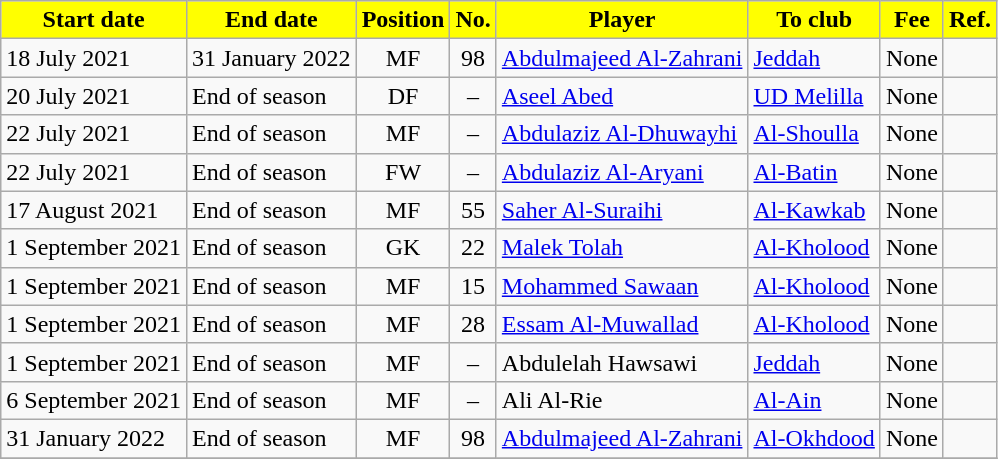<table class="wikitable sortable">
<tr>
<th style="background:yellow; color:black;"><strong>Start date</strong></th>
<th style="background:yellow; color:black;"><strong>End date</strong></th>
<th style="background:yellow; color:black;"><strong>Position</strong></th>
<th style="background:yellow; color:black;"><strong>No.</strong></th>
<th style="background:yellow; color:black;"><strong>Player</strong></th>
<th style="background:yellow; color:black;"><strong>To club</strong></th>
<th style="background:yellow; color:black;"><strong>Fee</strong></th>
<th style="background:yellow; color:black;"><strong>Ref.</strong></th>
</tr>
<tr>
<td>18 July 2021</td>
<td>31 January 2022</td>
<td style="text-align:center;">MF</td>
<td style="text-align:center;">98</td>
<td style="text-align:left;"> <a href='#'>Abdulmajeed Al-Zahrani</a></td>
<td style="text-align:left;"> <a href='#'>Jeddah</a></td>
<td>None</td>
<td></td>
</tr>
<tr>
<td>20 July 2021</td>
<td>End of season</td>
<td style="text-align:center;">DF</td>
<td style="text-align:center;">–</td>
<td style="text-align:left;"> <a href='#'>Aseel Abed</a></td>
<td style="text-align:left;"> <a href='#'>UD Melilla</a></td>
<td>None</td>
<td></td>
</tr>
<tr>
<td>22 July 2021</td>
<td>End of season</td>
<td style="text-align:center;">MF</td>
<td style="text-align:center;">–</td>
<td style="text-align:left;"> <a href='#'>Abdulaziz Al-Dhuwayhi</a></td>
<td style="text-align:left;"> <a href='#'>Al-Shoulla</a></td>
<td>None</td>
<td></td>
</tr>
<tr>
<td>22 July 2021</td>
<td>End of season</td>
<td style="text-align:center;">FW</td>
<td style="text-align:center;">–</td>
<td style="text-align:left;"> <a href='#'>Abdulaziz Al-Aryani</a></td>
<td style="text-align:left;"> <a href='#'>Al-Batin</a></td>
<td>None</td>
<td></td>
</tr>
<tr>
<td>17 August 2021</td>
<td>End of season</td>
<td style="text-align:center;">MF</td>
<td style="text-align:center;">55</td>
<td style="text-align:left;"> <a href='#'>Saher Al-Suraihi</a></td>
<td style="text-align:left;"> <a href='#'>Al-Kawkab</a></td>
<td>None</td>
<td></td>
</tr>
<tr>
<td>1 September 2021</td>
<td>End of season</td>
<td style="text-align:center;">GK</td>
<td style="text-align:center;">22</td>
<td style="text-align:left;"> <a href='#'>Malek Tolah</a></td>
<td style="text-align:left;"> <a href='#'>Al-Kholood</a></td>
<td>None</td>
<td></td>
</tr>
<tr>
<td>1 September 2021</td>
<td>End of season</td>
<td style="text-align:center;">MF</td>
<td style="text-align:center;">15</td>
<td style="text-align:left;"> <a href='#'>Mohammed Sawaan</a></td>
<td style="text-align:left;"> <a href='#'>Al-Kholood</a></td>
<td>None</td>
<td></td>
</tr>
<tr>
<td>1 September 2021</td>
<td>End of season</td>
<td style="text-align:center;">MF</td>
<td style="text-align:center;">28</td>
<td style="text-align:left;"> <a href='#'>Essam Al-Muwallad</a></td>
<td style="text-align:left;"> <a href='#'>Al-Kholood</a></td>
<td>None</td>
<td></td>
</tr>
<tr>
<td>1 September 2021</td>
<td>End of season</td>
<td style="text-align:center;">MF</td>
<td style="text-align:center;">–</td>
<td style="text-align:left;"> Abdulelah Hawsawi</td>
<td style="text-align:left;"> <a href='#'>Jeddah</a></td>
<td>None</td>
<td></td>
</tr>
<tr>
<td>6 September 2021</td>
<td>End of season</td>
<td style="text-align:center;">MF</td>
<td style="text-align:center;">–</td>
<td style="text-align:left;"> Ali Al-Rie</td>
<td style="text-align:left;"> <a href='#'>Al-Ain</a></td>
<td>None</td>
<td></td>
</tr>
<tr>
<td>31 January 2022</td>
<td>End of season</td>
<td style="text-align:center;">MF</td>
<td style="text-align:center;">98</td>
<td style="text-align:left;"> <a href='#'>Abdulmajeed Al-Zahrani</a></td>
<td style="text-align:left;"> <a href='#'>Al-Okhdood</a></td>
<td>None</td>
<td></td>
</tr>
<tr>
</tr>
</table>
